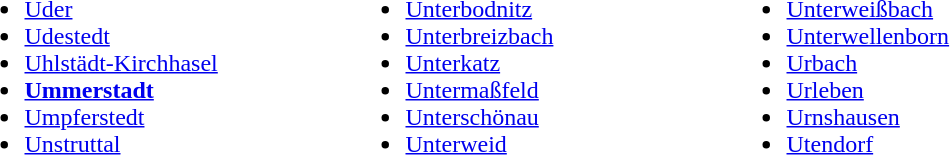<table>
<tr ---->
<td width="250" valign="top"><br><ul><li><a href='#'>Uder</a></li><li><a href='#'>Udestedt</a></li><li><a href='#'>Uhlstädt-Kirchhasel</a></li><li><strong><a href='#'>Ummerstadt</a></strong></li><li><a href='#'>Umpferstedt</a></li><li><a href='#'>Unstruttal</a></li></ul></td>
<td width="250" valign="top"><br><ul><li><a href='#'>Unterbodnitz</a></li><li><a href='#'>Unterbreizbach</a></li><li><a href='#'>Unterkatz</a></li><li><a href='#'>Untermaßfeld</a></li><li><a href='#'>Unterschönau</a></li><li><a href='#'>Unterweid</a></li></ul></td>
<td width="250" valign="top"><br><ul><li><a href='#'>Unterweißbach</a></li><li><a href='#'>Unterwellenborn</a></li><li><a href='#'>Urbach</a></li><li><a href='#'>Urleben</a></li><li><a href='#'>Urnshausen</a></li><li><a href='#'>Utendorf</a></li></ul></td>
</tr>
</table>
